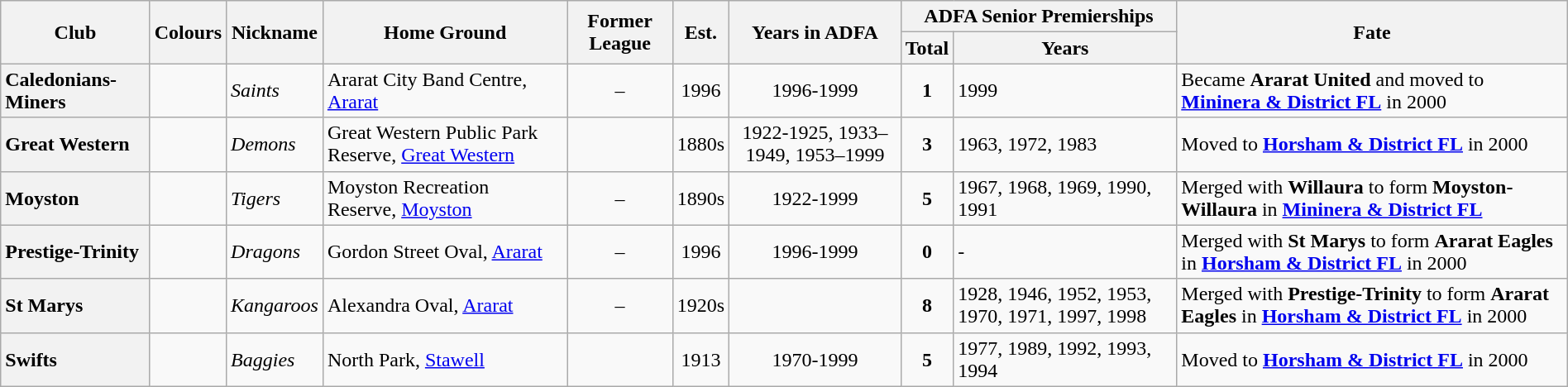<table class="wikitable sortable " style="text-align:center; width:100%">
<tr>
<th rowspan="2">Club</th>
<th rowspan="2">Colours</th>
<th rowspan="2">Nickname</th>
<th rowspan="2">Home Ground</th>
<th rowspan="2">Former League</th>
<th rowspan="2">Est.</th>
<th rowspan="2">Years in ADFA</th>
<th colspan="2">ADFA Senior Premierships</th>
<th rowspan="2">Fate</th>
</tr>
<tr>
<th>Total</th>
<th>Years</th>
</tr>
<tr>
<th style="text-align:left">Caledonians-Miners</th>
<td></td>
<td align="left"><em>Saints</em></td>
<td align="left">Ararat City Band Centre, <a href='#'>Ararat</a></td>
<td>–</td>
<td>1996</td>
<td>1996-1999</td>
<td><strong>1</strong></td>
<td align="left">1999</td>
<td align="left">Became <strong>Ararat United</strong> and moved to <a href='#'><strong>Mininera & District FL</strong></a> in 2000</td>
</tr>
<tr>
<th style="text-align:left">Great Western</th>
<td></td>
<td align="left"><em>Demons</em></td>
<td align="left">Great Western Public Park Reserve, <a href='#'>Great Western</a></td>
<td></td>
<td>1880s</td>
<td>1922-1925, 1933–1949, 1953–1999</td>
<td><strong>3</strong></td>
<td align="left">1963, 1972, 1983</td>
<td align="left">Moved to <a href='#'><strong>Horsham & District FL</strong></a> in 2000</td>
</tr>
<tr>
<th style="text-align:left">Moyston</th>
<td></td>
<td align="left"><em>Tigers</em></td>
<td align="left">Moyston Recreation Reserve, <a href='#'>Moyston</a></td>
<td>–</td>
<td>1890s</td>
<td>1922-1999</td>
<td><strong>5</strong></td>
<td align="left">1967, 1968, 1969, 1990, 1991</td>
<td align="left">Merged with <strong>Willaura</strong> to form <strong>Moyston-Willaura</strong> in <a href='#'><strong>Mininera & District FL</strong></a></td>
</tr>
<tr>
<th style="text-align:left">Prestige-Trinity</th>
<td></td>
<td align="left"><em>Dragons</em></td>
<td align="left">Gordon Street Oval, <a href='#'>Ararat</a></td>
<td>–</td>
<td>1996</td>
<td>1996-1999</td>
<td><strong>0</strong></td>
<td align="left">-</td>
<td align="left">Merged with <strong>St Marys</strong> to form <strong>Ararat Eagles</strong> in <a href='#'><strong>Horsham & District FL</strong></a> in 2000</td>
</tr>
<tr>
<th style="text-align:left">St Marys</th>
<td></td>
<td align="left"><em>Kangaroos</em></td>
<td align="left">Alexandra Oval, <a href='#'>Ararat</a></td>
<td>–</td>
<td>1920s</td>
<td></td>
<td><strong>8</strong></td>
<td align="left">1928, 1946, 1952, 1953, 1970, 1971, 1997, 1998</td>
<td align="left">Merged with <strong>Prestige-Trinity</strong> to form <strong>Ararat Eagles</strong> in <a href='#'><strong>Horsham & District FL</strong></a> in 2000</td>
</tr>
<tr>
<th style="text-align:left">Swifts</th>
<td></td>
<td align="left"><em>Baggies</em></td>
<td align="left">North Park, <a href='#'>Stawell</a></td>
<td></td>
<td>1913</td>
<td>1970-1999</td>
<td><strong>5</strong></td>
<td align="left">1977, 1989, 1992, 1993, 1994</td>
<td align="left">Moved to <a href='#'><strong>Horsham & District FL</strong></a> in 2000</td>
</tr>
</table>
